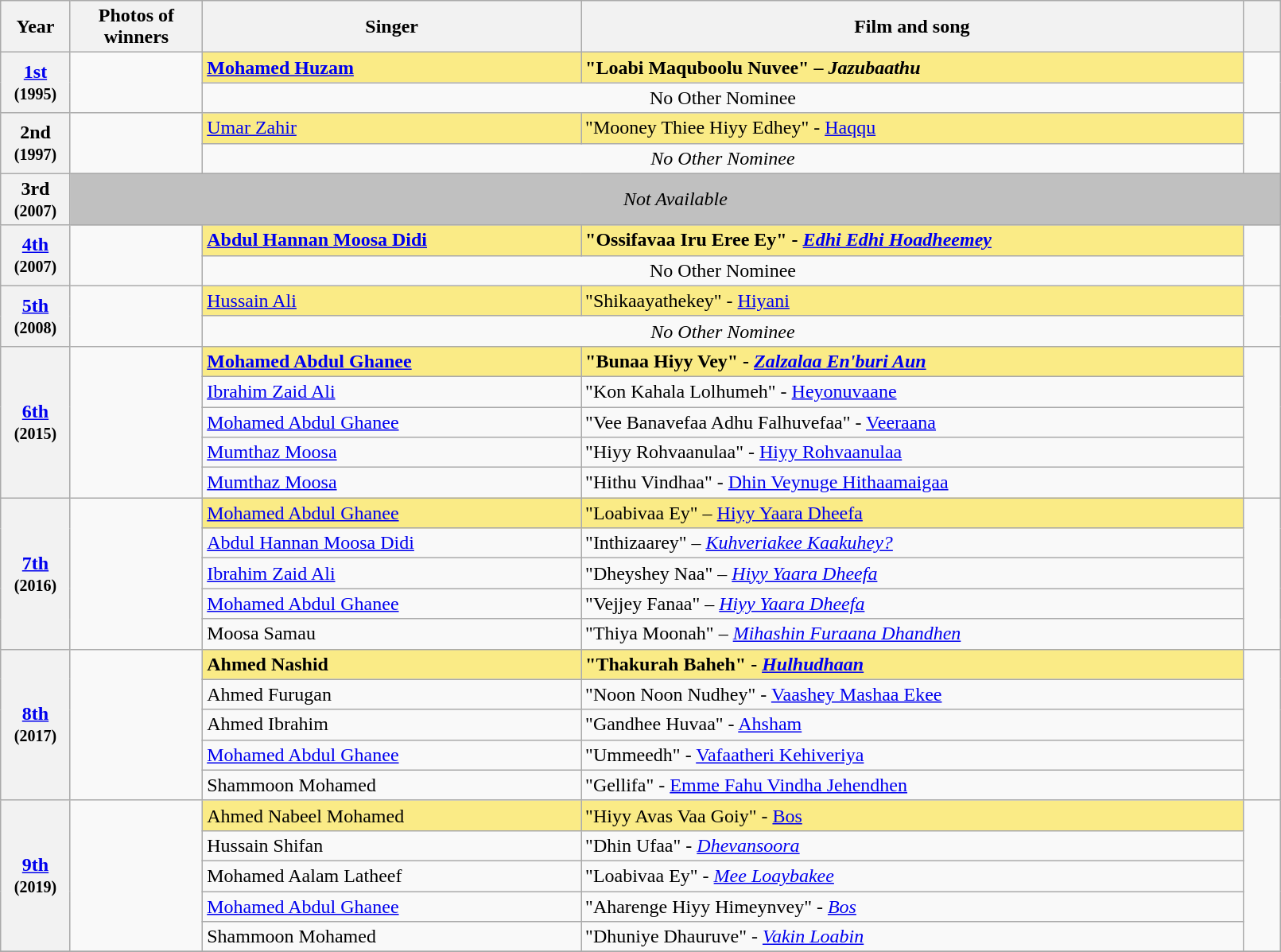<table class="wikitable sortable" style="width:85%; text-align:left;">
<tr>
<th scope="col" style="width:3%; text-align:center;">Year</th>
<th scope="col" style="width:7%;text-align:center;">Photos of winners</th>
<th scope="col" style="width:20%;text-align:center;">Singer</th>
<th scope="col" style="width:35%;text-align:center;">Film and song</th>
<th scope="col" style="width:2%" class="unsortable"></th>
</tr>
<tr>
<th rowspan=2 scope="row" style="text-align:center"><a href='#'>1st</a><br><small>(1995)</small></th>
<td rowspan=2 style="text-align:center"></td>
<td style="background:#FAEB86;"><strong><a href='#'>Mohamed Huzam</a></strong></td>
<td style="background:#FAEB86;"><strong>"Loabi Maquboolu Nuvee" – <em>Jazubaathu<strong><em></td>
<td rowspan=2 style="text-align: center;"></td>
</tr>
<tr>
<td colspan=2 style="text-align:center"></em>No Other Nominee<em></td>
</tr>
<tr>
<th scope="row" rowspan=2 style="text-align:center">2nd<br><small>(1997)</small></th>
<td rowspan=2 style="text-align:center"></td>
<td style="background:#FAEB86;"></strong><a href='#'>Umar Zahir</a><strong></td>
<td style="background:#FAEB86;"></strong>"Mooney Thiee Hiyy Edhey" - </em><a href='#'>Haqqu</a></em></strong></td>
</tr>
<tr>
<td colspan=2 style="text-align:center"><em>No Other Nominee</em></td>
</tr>
<tr>
<th scope="row" style="text-align:center">3rd<br><small>(2007)</small></th>
<td bgcolor="#C0C0C0" align="center" colspan="4"><em>Not Available</em></td>
</tr>
<tr>
<th scope="row" rowspan=2 style="text-align:center"><a href='#'>4th</a><br><small>(2007)</small></th>
<td rowspan=2 style="text-align:center"></td>
<td style="background:#FAEB86;"><strong><a href='#'>Abdul Hannan Moosa Didi</a></strong></td>
<td style="background:#FAEB86;"><strong>"Ossifavaa Iru Eree Ey" - <em><a href='#'>Edhi Edhi Hoadheemey</a><strong><em></td>
<td rowspan=2 style="text-align: center;"></td>
</tr>
<tr>
<td colspan=2 style="text-align:center"></em>No Other Nominee<em></td>
</tr>
<tr>
<th scope="row" rowspan=2 style="text-align:center"><a href='#'>5th</a><br><small>(2008)</small></th>
<td rowspan=2 style="text-align:center"></td>
<td style="background:#FAEB86;"></strong><a href='#'>Hussain Ali</a><strong></td>
<td style="background:#FAEB86;"></strong>"Shikaayathekey" - </em><a href='#'>Hiyani</a></em></strong></td>
<td rowspan=2 style="text-align: center;"></td>
</tr>
<tr>
<td colspan=2 style="text-align:center"><em>No Other Nominee</em></td>
</tr>
<tr>
<th scope="row" rowspan=5 style="text-align:center"><a href='#'>6th</a><br><small>(2015)</small></th>
<td rowspan=5 style="text-align:center"></td>
<td style="background:#FAEB86;"><strong><a href='#'>Mohamed Abdul Ghanee</a></strong></td>
<td style="background:#FAEB86;"><strong>"Bunaa Hiyy Vey" - <em><a href='#'>Zalzalaa En'buri Aun</a><strong><em></td>
<td rowspan=5 style="text-align: center;"></td>
</tr>
<tr>
<td><a href='#'>Ibrahim Zaid Ali</a></td>
<td>"Kon Kahala Lolhumeh" - </em><a href='#'>Heyonuvaane</a><em></td>
</tr>
<tr>
<td><a href='#'>Mohamed Abdul Ghanee</a></td>
<td>"Vee Banavefaa Adhu Falhuvefaa" - </em><a href='#'>Veeraana</a><em></td>
</tr>
<tr>
<td><a href='#'>Mumthaz Moosa</a></td>
<td>"Hiyy Rohvaanulaa" - </em><a href='#'>Hiyy Rohvaanulaa</a><em></td>
</tr>
<tr>
<td><a href='#'>Mumthaz Moosa</a></td>
<td>"Hithu Vindhaa" - </em><a href='#'>Dhin Veynuge Hithaamaigaa</a><em></td>
</tr>
<tr>
<th scope="row" rowspan=5 style="text-align:center"><a href='#'>7th</a><br><small>(2016)</small></th>
<td rowspan=5 style="text-align:center"></td>
<td style="background:#FAEB86;"></strong><a href='#'>Mohamed Abdul Ghanee</a><strong></td>
<td style="background:#FAEB86;"></strong>"Loabivaa Ey" – </em><a href='#'>Hiyy Yaara Dheefa</a></em></strong></td>
<td rowspan=5 style="text-align: center;"></td>
</tr>
<tr>
<td><a href='#'>Abdul Hannan Moosa Didi</a></td>
<td>"Inthizaarey" – <em><a href='#'>Kuhveriakee Kaakuhey?</a></em></td>
</tr>
<tr>
<td><a href='#'>Ibrahim Zaid Ali</a></td>
<td>"Dheyshey Naa" – <em><a href='#'>Hiyy Yaara Dheefa</a></em></td>
</tr>
<tr>
<td><a href='#'>Mohamed Abdul Ghanee</a></td>
<td>"Vejjey Fanaa" – <em><a href='#'>Hiyy Yaara Dheefa</a></em></td>
</tr>
<tr>
<td>Moosa Samau</td>
<td>"Thiya Moonah" – <em><a href='#'>Mihashin Furaana Dhandhen</a></em></td>
</tr>
<tr>
<th scope="row" rowspan=5 style="text-align:center"><a href='#'>8th</a><br><small>(2017)</small></th>
<td rowspan=5 style="text-align:center"></td>
<td style="background:#FAEB86;"><strong>Ahmed Nashid</strong></td>
<td style="background:#FAEB86;"><strong>"Thakurah Baheh" - <em><a href='#'>Hulhudhaan</a><strong><em></td>
<td rowspan=5 style="text-align: center;"></td>
</tr>
<tr>
<td>Ahmed Furugan</td>
<td>"Noon Noon Nudhey" - </em><a href='#'>Vaashey Mashaa Ekee</a><em></td>
</tr>
<tr>
<td>Ahmed Ibrahim</td>
<td>"Gandhee Huvaa" - </em><a href='#'>Ahsham</a><em></td>
</tr>
<tr>
<td><a href='#'>Mohamed Abdul Ghanee</a></td>
<td>"Ummeedh" - </em><a href='#'>Vafaatheri Kehiveriya</a><em></td>
</tr>
<tr>
<td>Shammoon Mohamed</td>
<td>"Gellifa" - </em><a href='#'>Emme Fahu Vindha Jehendhen</a><em></td>
</tr>
<tr>
<th scope="row" rowspan=5 style="text-align:center"><a href='#'>9th</a><br><small>(2019)</small></th>
<td rowspan=5 style="text-align:center"></td>
<td style="background:#FAEB86;"></strong>Ahmed Nabeel Mohamed<strong></td>
<td style="background:#FAEB86;"></strong>"Hiyy Avas Vaa Goiy" - </em><a href='#'>Bos</a></em></strong></td>
<td rowspan=5 style="text-align: center;"></td>
</tr>
<tr>
<td>Hussain Shifan</td>
<td>"Dhin Ufaa" - <em><a href='#'>Dhevansoora</a></em></td>
</tr>
<tr>
<td>Mohamed Aalam Latheef</td>
<td>"Loabivaa Ey" - <em><a href='#'>Mee Loaybakee</a></em></td>
</tr>
<tr>
<td><a href='#'>Mohamed Abdul Ghanee</a></td>
<td>"Aharenge Hiyy Himeynvey" - <em><a href='#'>Bos</a></em></td>
</tr>
<tr>
<td>Shammoon Mohamed</td>
<td>"Dhuniye Dhauruve" - <em><a href='#'>Vakin Loabin</a></em></td>
</tr>
<tr>
</tr>
</table>
